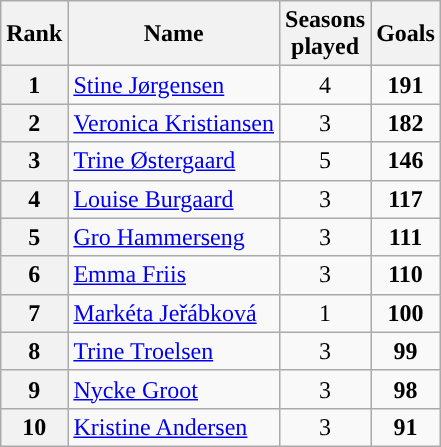<table class="wikitable" style="text-align: center">
<tr>
<th>Rank</th>
<th class="unsortable">Name</th>
<th>Seasons<br>played</th>
<th>Goals</th>
</tr>
<tr>
<th rowspan="1">1</th>
<td style="text-align: left;"> <a href='#'>Stine Jørgensen</a></td>
<td>4</td>
<td><strong>191</strong></td>
</tr>
<tr>
<th rowspan="1">2</th>
<td style="text-align: left;"> <a href='#'>Veronica Kristiansen</a></td>
<td>3</td>
<td><strong>182</strong></td>
</tr>
<tr>
<th rowspan="1">3</th>
<td style="text-align: left;"> <a href='#'>Trine Østergaard</a></td>
<td>5</td>
<td><strong>146</strong></td>
</tr>
<tr>
<th rowspan="1">4</th>
<td style="text-align: left;"> <a href='#'>Louise Burgaard</a></td>
<td>3</td>
<td><strong>117</strong></td>
</tr>
<tr>
<th rowspan="1">5</th>
<td style="text-align: left;"> <a href='#'>Gro Hammerseng</a></td>
<td>3</td>
<td><strong>111</strong></td>
</tr>
<tr>
<th rowspan="1">6</th>
<td style="text-align: left;"> <a href='#'>Emma Friis</a></td>
<td>3</td>
<td><strong>110</strong></td>
</tr>
<tr>
<th rowspan="1">7</th>
<td style="text-align: left;"> <a href='#'>Markéta Jeřábková</a></td>
<td>1</td>
<td><strong>100</strong></td>
</tr>
<tr>
<th rowspan="1">8</th>
<td style="text-align: left;"> <a href='#'>Trine Troelsen</a></td>
<td>3</td>
<td><strong>99</strong></td>
</tr>
<tr>
<th rowspan="1">9</th>
<td style="text-align: left;"> <a href='#'>Nycke Groot</a></td>
<td>3</td>
<td><strong>98</strong></td>
</tr>
<tr>
<th rowspan="1">10</th>
<td style="text-align: left;"> <a href='#'>Kristine Andersen</a></td>
<td>3</td>
<td><strong>91</strong></td>
</tr>
</table>
